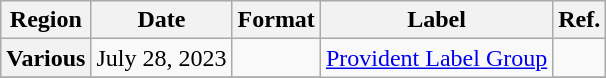<table class="wikitable plainrowheaders">
<tr>
<th scope="col">Region</th>
<th scope="col">Date</th>
<th scope="col">Format</th>
<th scope="col">Label</th>
<th scope="col">Ref.</th>
</tr>
<tr>
<th scope="row">Various</th>
<td>July 28, 2023</td>
<td></td>
<td rowspan="2"><a href='#'>Provident Label Group</a></td>
<td></td>
</tr>
<tr>
</tr>
</table>
